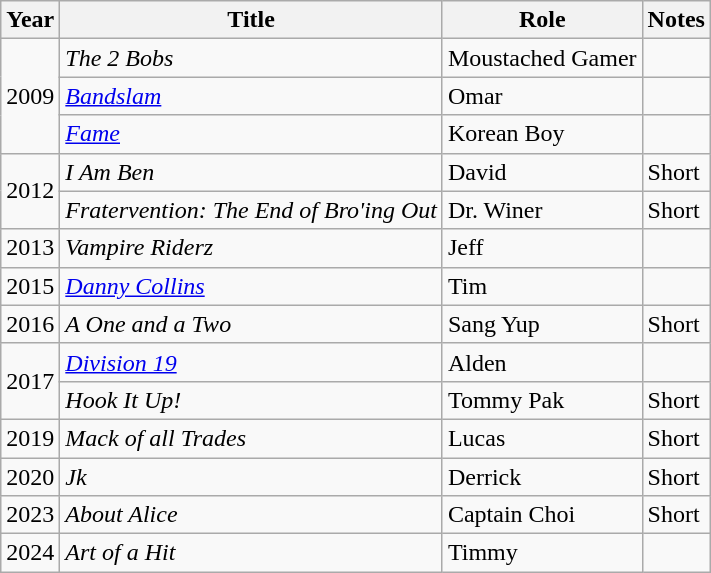<table class="wikitable sortable">
<tr>
<th>Year</th>
<th>Title</th>
<th>Role</th>
<th>Notes</th>
</tr>
<tr>
<td rowspan="3">2009</td>
<td><em>The 2 Bobs</em></td>
<td>Moustached Gamer</td>
<td></td>
</tr>
<tr>
<td><em><a href='#'>Bandslam</a></em></td>
<td>Omar</td>
<td></td>
</tr>
<tr>
<td><em><a href='#'>Fame</a></em></td>
<td>Korean Boy</td>
<td></td>
</tr>
<tr>
<td rowspan="2">2012</td>
<td><em>I Am Ben</em></td>
<td>David</td>
<td>Short</td>
</tr>
<tr>
<td><em>Fratervention: The End of Bro'ing Out</em></td>
<td>Dr. Winer</td>
<td>Short</td>
</tr>
<tr>
<td>2013</td>
<td><em>Vampire Riderz</em></td>
<td>Jeff</td>
<td></td>
</tr>
<tr>
<td>2015</td>
<td><a href='#'><em>Danny Collins</em></a></td>
<td>Tim</td>
<td></td>
</tr>
<tr>
<td>2016</td>
<td><em>A One and a Two</em></td>
<td>Sang Yup</td>
<td>Short</td>
</tr>
<tr>
<td rowspan="2">2017</td>
<td><em><a href='#'>Division 19</a></em></td>
<td>Alden</td>
<td></td>
</tr>
<tr>
<td><em>Hook It Up!</em></td>
<td>Tommy Pak</td>
<td>Short</td>
</tr>
<tr>
<td>2019</td>
<td><em>Mack of all Trades</em></td>
<td>Lucas</td>
<td>Short</td>
</tr>
<tr>
<td>2020</td>
<td><em>Jk</em></td>
<td>Derrick</td>
<td>Short</td>
</tr>
<tr>
<td>2023</td>
<td><em>About Alice</em></td>
<td>Captain Choi</td>
<td>Short</td>
</tr>
<tr>
<td>2024</td>
<td><em>Art of a Hit</em></td>
<td>Timmy</td>
<td></td>
</tr>
</table>
